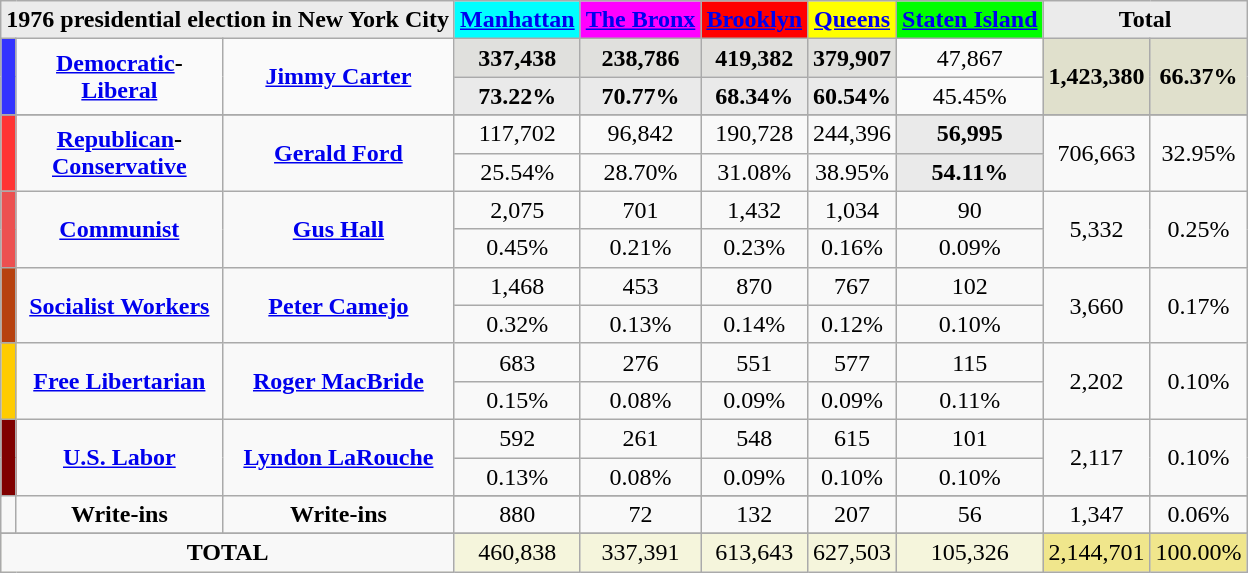<table class="wikitable" style="text-align:center;">
<tr style="text-align:center;">
<td colspan="3"  style="background:#ebebeb;"><strong>1976 presidential election in New York City</strong></td>
<td style="background:aqua;"><strong><a href='#'>Manhattan</a></strong></td>
<td style="background:magenta;"><strong><a href='#'>The Bronx</a></strong></td>
<td style="background:red;"><strong><a href='#'>Brooklyn</a></strong></td>
<td style="background:yellow;"><strong><a href='#'>Queens</a></strong></td>
<td style="background:lime;"><strong><a href='#'>Staten Island</a></strong></td>
<td colspan="2"; style="background:#ebebeb;"><strong>Total</strong></td>
</tr>
<tr style="background:#e0e0dd;">
<th rowspan="2"; style="background-color:#3333FF; width: 3px"></th>
<td rowspan="2"; style="background:#fafafa; style="width: 130px"><strong><a href='#'>Democratic</a>-<br><a href='#'>Liberal</a></strong></td>
<td rowspan="2" style="background:#fafafa; style="text-align:center;"><strong><a href='#'>Jimmy Carter</a></strong></td>
<td><strong>337,438</strong></td>
<td><strong>238,786</strong></td>
<td><strong>419,382</strong></td>
<td><strong>379,907</strong></td>
<td style="background:#fafafa;">47,867</td>
<td rowspan="2"; style="background:#e0e0cc;"><strong>1,423,380</strong></td>
<td rowspan="2"; style="background:#e0e0cc;"><strong>66.37%</strong></td>
</tr>
<tr style="background:#eaeaea;">
<td><strong>73.22%</strong></td>
<td><strong>70.77%</strong></td>
<td><strong>68.34%</strong></td>
<td><strong>60.54%</strong></td>
<td style="background:#fafafa;">45.45%</td>
</tr>
<tr style="background:#e0e0dd;">
</tr>
<tr>
<th rowspan="2"; style="background-color:#FF3333; width: 3px"></th>
<td rowspan="2"; style="width: 130px"><strong><a href='#'>Republican</a>-<br><a href='#'>Conservative</a></strong></td>
<td rowspan="2" text-align:center;"><strong><a href='#'>Gerald Ford</a></strong></td>
<td>117,702</td>
<td>96,842</td>
<td>190,728</td>
<td>244,396</td>
<td style="background:#eaeaea;"><strong>56,995</strong></td>
<td rowspan="2";>706,663</td>
<td rowspan="2";>32.95%</td>
</tr>
<tr>
<td>25.54%</td>
<td>28.70%</td>
<td>31.08%</td>
<td>38.95%</td>
<td style="background:#eaeaea;"><strong>54.11%</strong></td>
</tr>
<tr>
<th rowspan="2"; style="background-color:#EC5050; width: 3px"></th>
<td rowspan="2"; style="width: 130px"><strong><a href='#'>Communist</a></strong></td>
<td rowspan="2" style="text-align:center;"><strong><a href='#'>Gus Hall</a></strong></td>
<td>2,075</td>
<td>701</td>
<td>1,432</td>
<td>1,034</td>
<td>90</td>
<td rowspan="2";>5,332</td>
<td rowspan="2";>0.25%</td>
</tr>
<tr>
<td>0.45%</td>
<td>0.21%</td>
<td>0.23%</td>
<td>0.16%</td>
<td>0.09%</td>
</tr>
<tr>
<th rowspan="2"; style="background-color:#B7410E; width: 3px"></th>
<td rowspan="2"; style="width: 130px"><strong><a href='#'>Socialist Workers</a></strong></td>
<td rowspan="2" style="text-align:center;"><strong><a href='#'>Peter Camejo</a></strong></td>
<td>1,468</td>
<td>453</td>
<td>870</td>
<td>767</td>
<td>102</td>
<td rowspan="2";>3,660</td>
<td rowspan="2";>0.17%</td>
</tr>
<tr>
<td>0.32%</td>
<td>0.13%</td>
<td>0.14%</td>
<td>0.12%</td>
<td>0.10%</td>
</tr>
<tr>
<th rowspan="2"; style="background-color:#FFCC00; width: 3px"></th>
<td rowspan="2"; style="width: 130px"><strong><a href='#'>Free Libertarian</a></strong></td>
<td rowspan="2" style="text-align:center;"><strong><a href='#'>Roger MacBride</a></strong></td>
<td>683</td>
<td>276</td>
<td>551</td>
<td>577</td>
<td>115</td>
<td rowspan="2";>2,202</td>
<td rowspan="2";>0.10%</td>
</tr>
<tr>
<td>0.15%</td>
<td>0.08%</td>
<td>0.09%</td>
<td>0.09%</td>
<td>0.11%</td>
</tr>
<tr>
<th rowspan="2"; style="background-color:#800000; width: 3px"></th>
<td rowspan="2"; style="width: 130px"><strong><a href='#'>U.S. Labor</a></strong></td>
<td rowspan="2" style="text-align:center;"><strong><a href='#'>Lyndon LaRouche</a></strong></td>
<td>592</td>
<td>261</td>
<td>548</td>
<td>615</td>
<td>101</td>
<td rowspan="2";>2,117</td>
<td rowspan="2";>0.10%</td>
</tr>
<tr>
<td>0.13%</td>
<td>0.08%</td>
<td>0.09%</td>
<td>0.10%</td>
<td>0.10%</td>
</tr>
<tr>
<td rowspan="2"; style="background:#f8f8f8; width: 3px"></td>
<td rowspan="2"; style="width: 130px"><strong>Write-ins</strong></td>
<td rowspan="2"; style="text-align:center;"><strong>Write-ins</strong></td>
</tr>
<tr>
<td>880</td>
<td>72</td>
<td>132</td>
<td>207</td>
<td>56</td>
<td>1,347</td>
<td rowspan"2";>0.06%</td>
</tr>
<tr>
</tr>
<tr style="background:beige;">
<td colspan="3"; style="background:#f8f8f8;"><strong>TOTAL</strong></td>
<td>460,838</td>
<td>337,391</td>
<td>613,643</td>
<td>627,503</td>
<td>105,326</td>
<td bgcolor="khaki">2,144,701</td>
<td bgcolor="khaki">100.00%</td>
</tr>
</table>
